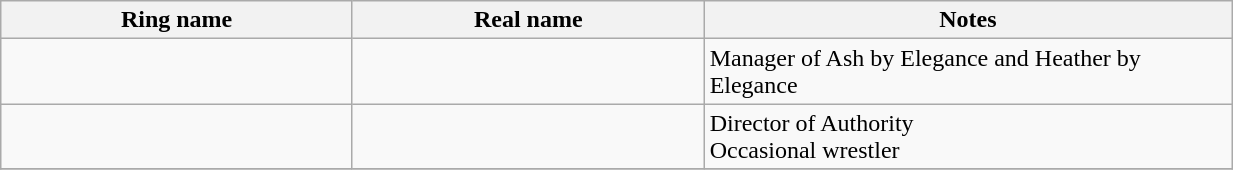<table class="wikitable sortable" style="width:65%;">
<tr>
<th width=20%>Ring name</th>
<th width=20%>Real name</th>
<th width=30%>Notes</th>
</tr>
<tr>
<td></td>
<td></td>
<td>Manager of Ash by Elegance and Heather by Elegance</td>
</tr>
<tr>
<td></td>
<td></td>
<td>Director of Authority<br>Occasional wrestler</td>
</tr>
<tr>
</tr>
</table>
